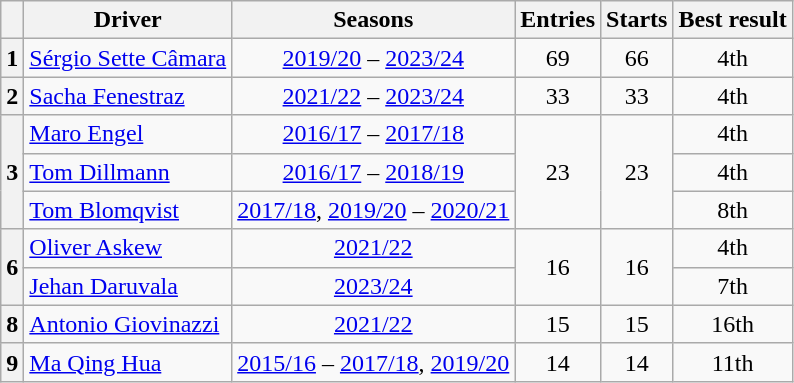<table class="wikitable" style="text-align:center">
<tr>
<th></th>
<th>Driver</th>
<th>Seasons</th>
<th>Entries</th>
<th>Starts</th>
<th>Best result</th>
</tr>
<tr>
<th>1</th>
<td align=left> <a href='#'>Sérgio Sette Câmara</a></td>
<td><a href='#'>2019/20</a> – <a href='#'>2023/24</a></td>
<td>69</td>
<td>66</td>
<td>4th</td>
</tr>
<tr>
<th>2</th>
<td align=left> <a href='#'>Sacha Fenestraz</a></td>
<td><a href='#'>2021/22</a> – <a href='#'>2023/24</a></td>
<td>33</td>
<td>33</td>
<td>4th</td>
</tr>
<tr>
<th rowspan=3>3</th>
<td align=left> <a href='#'>Maro Engel</a></td>
<td><a href='#'>2016/17</a> – <a href='#'>2017/18</a></td>
<td rowspan=3>23</td>
<td rowspan=3>23</td>
<td>4th</td>
</tr>
<tr>
<td align=left> <a href='#'>Tom Dillmann</a></td>
<td><a href='#'>2016/17</a> – <a href='#'>2018/19</a></td>
<td>4th</td>
</tr>
<tr>
<td align="left"> <a href='#'>Tom Blomqvist</a></td>
<td><a href='#'>2017/18</a>, <a href='#'>2019/20</a> – <a href='#'>2020/21</a></td>
<td>8th</td>
</tr>
<tr>
<th rowspan=2>6</th>
<td align=left> <a href='#'>Oliver Askew</a></td>
<td><a href='#'>2021/22</a></td>
<td rowspan=2>16</td>
<td rowspan=2>16</td>
<td>4th</td>
</tr>
<tr>
<td align=left> <a href='#'>Jehan Daruvala</a></td>
<td><a href='#'>2023/24</a></td>
<td>7th</td>
</tr>
<tr>
<th>8</th>
<td align=left> <a href='#'>Antonio Giovinazzi</a></td>
<td><a href='#'>2021/22</a></td>
<td>15</td>
<td>15</td>
<td>16th</td>
</tr>
<tr>
<th>9</th>
<td align="left"> <a href='#'>Ma Qing Hua</a></td>
<td><a href='#'>2015/16</a> – <a href='#'>2017/18</a>, <a href='#'>2019/20</a></td>
<td>14</td>
<td>14</td>
<td>11th</td>
</tr>
</table>
